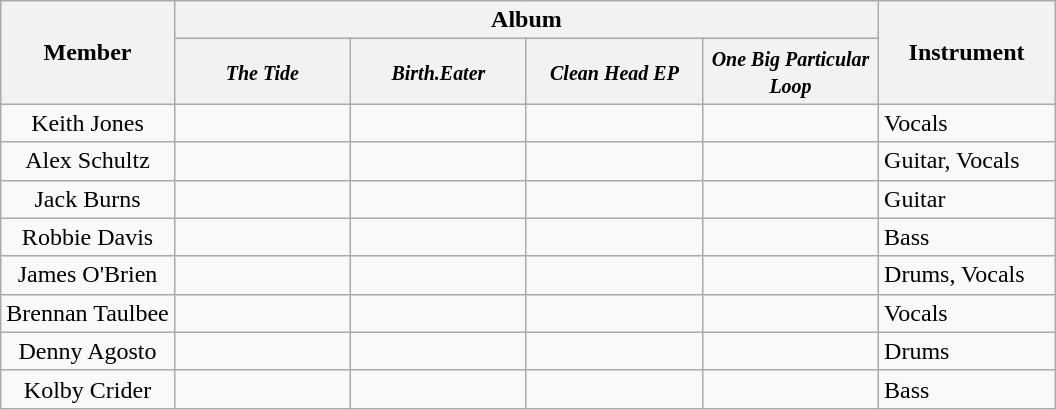<table class="wikitable" style="text-align:center;">
<tr>
<th rowspan="2">Member</th>
<th colspan="4">Album</th>
<th style="width:110px;" rowspan="2">Instrument</th>
</tr>
<tr>
<th style="width:110px;"><small><em>The Tide</em></small></th>
<th style="width:110px;"><small><em>Birth.Eater</em></small></th>
<th style="width:110px;"><small><em>Clean Head EP</em></small></th>
<th style="width:110px;"><small><em>One Big Particular Loop</em></small></th>
</tr>
<tr>
<td>Keith Jones</td>
<td><strong></strong></td>
<td><strong></strong></td>
<td><strong></strong></td>
<td><strong></strong></td>
<td style="text-align:left;">Vocals</td>
</tr>
<tr>
<td>Alex Schultz</td>
<td><strong></strong></td>
<td><strong></strong></td>
<td><strong></strong></td>
<td><strong></strong></td>
<td style="text-align:left;">Guitar, Vocals</td>
</tr>
<tr>
<td>Jack Burns</td>
<td><strong></strong></td>
<td><strong></strong></td>
<td><strong></strong></td>
<td><strong></strong></td>
<td style="text-align:left;">Guitar</td>
</tr>
<tr>
<td>Robbie Davis</td>
<td><strong></strong></td>
<td><strong></strong></td>
<td><strong></strong></td>
<td><strong></strong></td>
<td style="text-align:left;">Bass</td>
</tr>
<tr>
<td>James O'Brien</td>
<td><strong></strong></td>
<td><strong></strong></td>
<td><strong></strong></td>
<td><strong></strong></td>
<td style="text-align:left;">Drums, Vocals</td>
</tr>
<tr>
<td>Brennan Taulbee</td>
<td><strong></strong></td>
<td><strong></strong></td>
<td><strong></strong></td>
<td><strong></strong></td>
<td style="text-align:left;">Vocals</td>
</tr>
<tr>
<td>Denny Agosto</td>
<td><strong></strong></td>
<td><strong></strong></td>
<td><strong></strong></td>
<td><strong></strong></td>
<td style="text-align:left;">Drums</td>
</tr>
<tr>
<td>Kolby Crider</td>
<td><strong></strong></td>
<td><strong></strong></td>
<td><strong></strong></td>
<td><strong></strong></td>
<td style="text-align:left;">Bass</td>
</tr>
</table>
